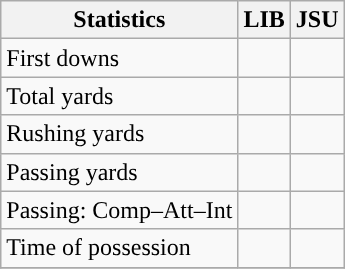<table class="wikitable" style="float: left;">
<tr>
<th>Statistics</th>
<th>LIB</th>
<th>JSU</th>
</tr>
<tr>
<td>First downs</td>
<td></td>
<td></td>
</tr>
<tr>
<td>Total yards</td>
<td></td>
<td></td>
</tr>
<tr>
<td>Rushing yards</td>
<td></td>
<td></td>
</tr>
<tr>
<td>Passing yards</td>
<td></td>
<td></td>
</tr>
<tr>
<td>Passing: Comp–Att–Int</td>
<td></td>
<td></td>
</tr>
<tr>
<td>Time of possession</td>
<td></td>
<td></td>
</tr>
<tr>
</tr>
</table>
